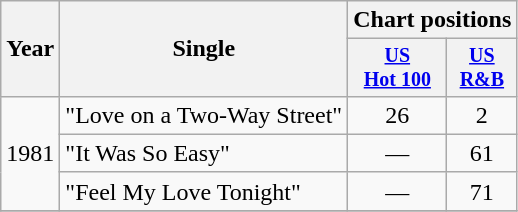<table class="wikitable" style="text-align:center;">
<tr>
<th rowspan="2">Year</th>
<th rowspan="2">Single</th>
<th colspan="2">Chart positions</th>
</tr>
<tr style="font-size:smaller;">
<th><a href='#'>US<br>Hot 100</a></th>
<th><a href='#'>US<br>R&B</a></th>
</tr>
<tr>
<td rowspan="3">1981</td>
<td align="left">"Love on a Two-Way Street"</td>
<td>26</td>
<td>2</td>
</tr>
<tr>
<td align="left">"It Was So Easy"</td>
<td>—</td>
<td>61</td>
</tr>
<tr>
<td align="left">"Feel My Love Tonight"</td>
<td>—</td>
<td>71</td>
</tr>
<tr>
</tr>
</table>
